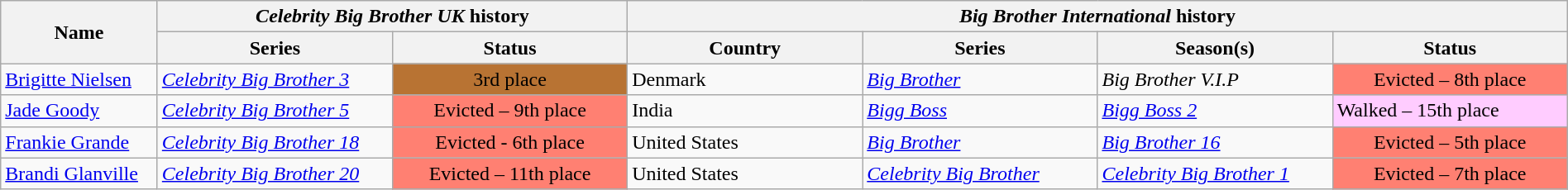<table class="wikitable" style="width: 100%">
<tr>
<th rowspan="2" style="text-align:center">Name</th>
<th colspan="2" style="text-align:center"><em>Celebrity Big Brother UK</em> history</th>
<th colspan="4" style="text-align:center"><em>Big Brother International</em> history</th>
</tr>
<tr>
<th style="text-align:center; width:15%;">Series</th>
<th style="text-align:center; width:15%;">Status</th>
<th style="text-align:center; width:15%;">Country</th>
<th style="text-align:center; width:15%;">Series</th>
<th style="text-align:center; width:15%;">Season(s)</th>
<th style="text-align:center; width:15%;">Status</th>
</tr>
<tr>
<td><a href='#'>Brigitte Nielsen</a></td>
<td><em><a href='#'>Celebrity Big Brother 3</a></em></td>
<td style="background:#B87333; text-align:center">3rd place</td>
<td>Denmark</td>
<td><em><a href='#'>Big Brother</a></em></td>
<td><em>Big Brother V.I.P</em></td>
<td style="background:#FF8072; text-align:center">Evicted – 8th place</td>
</tr>
<tr>
<td><a href='#'>Jade Goody</a></td>
<td><em><a href='#'>Celebrity Big Brother 5</a></em></td>
<td style="background:#FF8072; text-align:center">Evicted – 9th place</td>
<td>India</td>
<td><em><a href='#'>Bigg Boss</a></em></td>
<td><em><a href='#'>Bigg Boss 2</a></em></td>
<td style="background:#fcf"; text-align:center">Walked – 15th place</td>
</tr>
<tr>
<td><a href='#'>Frankie Grande</a></td>
<td><em><a href='#'>Celebrity Big Brother 18</a></em></td>
<td style="background:#FF8072; text-align:center">Evicted - 6th place</td>
<td>United States</td>
<td><em><a href='#'>Big Brother</a></em></td>
<td><a href='#'><em>Big Brother 16</em></a></td>
<td style="background:#FF8072; text-align:center">Evicted – 5th place</td>
</tr>
<tr>
<td><a href='#'>Brandi Glanville</a></td>
<td><em><a href='#'>Celebrity Big Brother 20</a></em></td>
<td style="background:#FF8072; text-align:center">Evicted – 11th place</td>
<td>United States</td>
<td><em><a href='#'>Celebrity Big Brother</a></em></td>
<td><em><a href='#'>Celebrity Big Brother 1</a></em></td>
<td style="background:#FF8072; text-align:center">Evicted – 7th place</td>
</tr>
</table>
